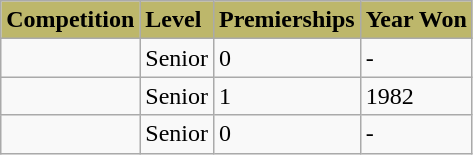<table class="wikitable">
<tr style="background:#bdb76b;">
<td><strong>Competition</strong></td>
<td><strong>Level</strong></td>
<td><strong>Premierships</strong></td>
<td><strong>Year Won</strong></td>
</tr>
<tr>
<td><strong></strong></td>
<td>Senior</td>
<td>0</td>
<td>-</td>
</tr>
<tr>
<td><strong></strong></td>
<td>Senior</td>
<td>1</td>
<td>1982</td>
</tr>
<tr>
<td><strong></strong></td>
<td>Senior</td>
<td>0</td>
<td>-</td>
</tr>
</table>
